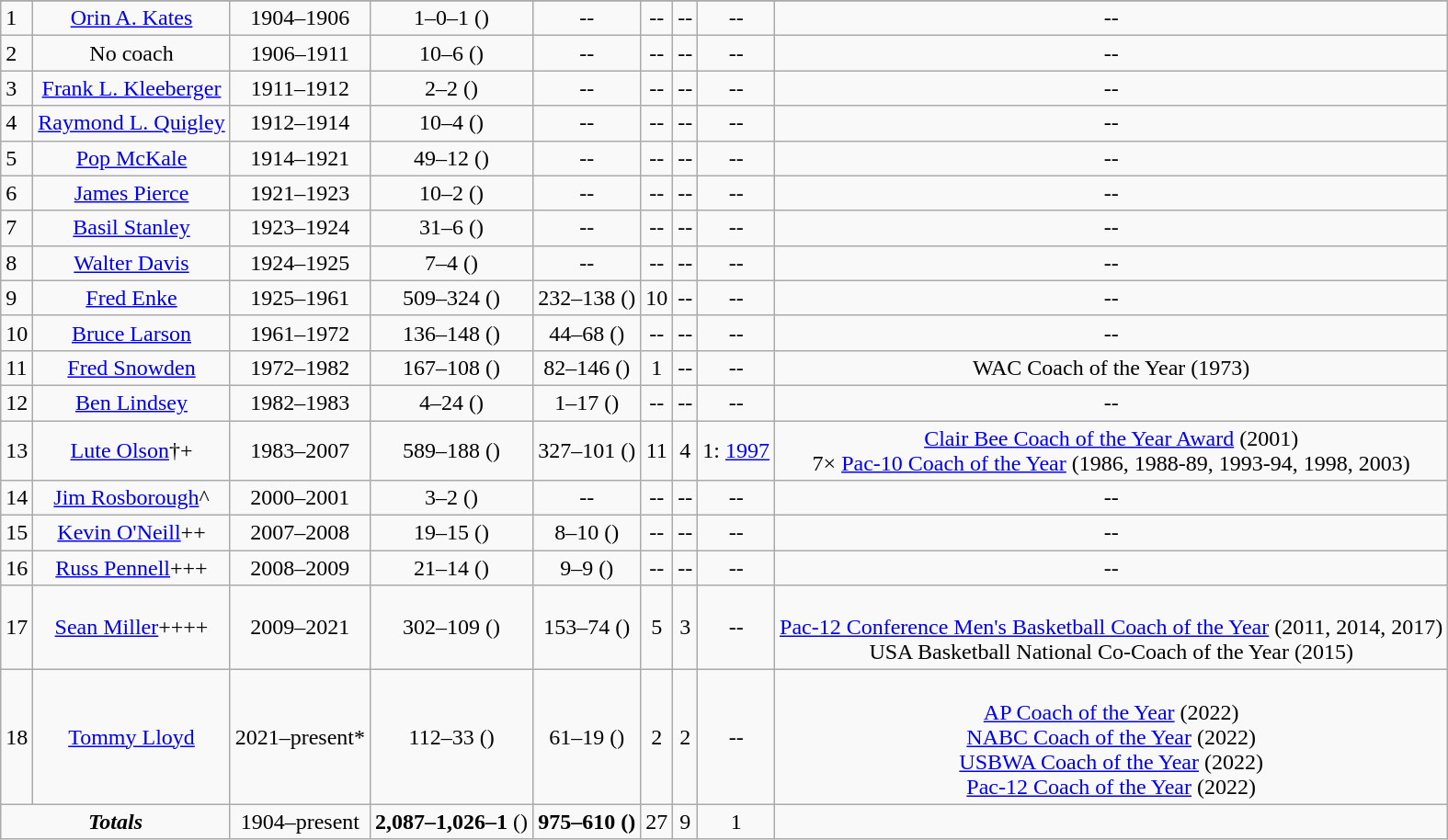<table class="wikitable" style="text-align:center">
<tr>
</tr>
<tr>
<td align=left>1</td>
<td><a href='#'>Orin A. Kates</a></td>
<td>1904–1906</td>
<td>1–0–1 ()</td>
<td>--</td>
<td>--</td>
<td>--</td>
<td>--</td>
<td>--</td>
</tr>
<tr>
<td align=left>2</td>
<td>No coach</td>
<td>1906–1911</td>
<td>10–6 ()</td>
<td>--</td>
<td>--</td>
<td>--</td>
<td>--</td>
<td>--</td>
</tr>
<tr>
<td align=left>3</td>
<td><a href='#'>Frank L. Kleeberger</a></td>
<td>1911–1912</td>
<td>2–2 ()</td>
<td>--</td>
<td>--</td>
<td>--</td>
<td>--</td>
<td>--</td>
</tr>
<tr>
<td align=left>4</td>
<td><a href='#'>Raymond L. Quigley</a></td>
<td>1912–1914</td>
<td>10–4 ()</td>
<td>--</td>
<td>--</td>
<td>--</td>
<td>--</td>
<td>--</td>
</tr>
<tr>
<td align=left>5</td>
<td><a href='#'>Pop McKale</a></td>
<td>1914–1921</td>
<td>49–12 ()</td>
<td>--</td>
<td>--</td>
<td>--</td>
<td>--</td>
<td>--</td>
</tr>
<tr>
<td align=left>6</td>
<td><a href='#'>James Pierce</a></td>
<td>1921–1923</td>
<td>10–2 ()</td>
<td>--</td>
<td>--</td>
<td>--</td>
<td>--</td>
<td>--</td>
</tr>
<tr>
<td align=left>7</td>
<td><a href='#'>Basil Stanley</a></td>
<td>1923–1924</td>
<td>31–6 ()</td>
<td>--</td>
<td>--</td>
<td>--</td>
<td>--</td>
<td>--</td>
</tr>
<tr>
<td align=left>8</td>
<td><a href='#'>Walter Davis</a></td>
<td>1924–1925</td>
<td>7–4 ()</td>
<td>--</td>
<td>--</td>
<td>--</td>
<td>--</td>
<td>--</td>
</tr>
<tr>
<td align=left>9</td>
<td><a href='#'>Fred Enke</a></td>
<td>1925–1961</td>
<td>509–324 ()</td>
<td>232–138 ()</td>
<td>10</td>
<td>--</td>
<td>--</td>
<td>--</td>
</tr>
<tr>
<td align="left">10</td>
<td><a href='#'>Bruce Larson</a></td>
<td>1961–1972</td>
<td>136–148 ()</td>
<td>44–68 ()</td>
<td>--</td>
<td>--</td>
<td>--</td>
<td>--</td>
</tr>
<tr>
<td align=left>11</td>
<td><a href='#'>Fred Snowden</a></td>
<td>1972–1982</td>
<td>167–108 ()</td>
<td>82–146 ()</td>
<td>1</td>
<td>--</td>
<td>--</td>
<td>WAC Coach of the Year (1973)</td>
</tr>
<tr>
<td align=left>12</td>
<td><a href='#'>Ben Lindsey</a></td>
<td>1982–1983</td>
<td>4–24 ()</td>
<td>1–17 ()</td>
<td>--</td>
<td>--</td>
<td>--</td>
<td>--</td>
</tr>
<tr>
<td align=left>13</td>
<td><a href='#'>Lute Olson</a>†+</td>
<td>1983–2007</td>
<td>589–188 ()</td>
<td>327–101 ()</td>
<td>11</td>
<td>4</td>
<td>1: <a href='#'>1997</a></td>
<td><a href='#'>Clair Bee Coach of the Year Award</a> (2001)<br>7× <a href='#'>Pac-10 Coach of the Year</a> (1986, 1988-89, 1993-94, 1998, 2003)</td>
</tr>
<tr ->
<td align=left>14</td>
<td><a href='#'>Jim Rosborough</a>^</td>
<td>2000–2001</td>
<td>3–2 ()</td>
<td>--</td>
<td>--</td>
<td>--</td>
<td>--</td>
<td>--</td>
</tr>
<tr>
<td align=left>15</td>
<td><a href='#'>Kevin O'Neill</a>++</td>
<td>2007–2008</td>
<td>19–15 ()</td>
<td>8–10 ()</td>
<td>--</td>
<td>--</td>
<td>--</td>
<td>--</td>
</tr>
<tr>
<td align=left>16</td>
<td><a href='#'>Russ Pennell</a>+++</td>
<td>2008–2009</td>
<td>21–14 ()</td>
<td>9–9 ()</td>
<td>--</td>
<td>--</td>
<td>--</td>
<td>--</td>
</tr>
<tr>
<td align=left>17</td>
<td><a href='#'>Sean Miller</a>++++</td>
<td>2009–2021</td>
<td>302–109  ()</td>
<td>153–74 ()</td>
<td>5</td>
<td>3</td>
<td>--</td>
<td><br><a href='#'>Pac-12 Conference Men's Basketball Coach of the Year</a> (2011, 2014, 2017) <br> USA Basketball National Co-Coach of the Year (2015)</td>
</tr>
<tr>
<td align=left>18</td>
<td><a href='#'>Tommy Lloyd</a></td>
<td>2021–present*</td>
<td>112–33 ()</td>
<td>61–19 ()</td>
<td>2</td>
<td>2</td>
<td>--</td>
<td><br><a href='#'>AP Coach of the Year</a> (2022) <br> <a href='#'>NABC Coach of the Year</a> (2022) <br>
<a href='#'>USBWA Coach of the Year</a> (2022) <br> <a href='#'>Pac-12 Coach of the Year</a> (2022)</td>
</tr>
<tr>
<td colspan="2"><strong><em>Totals</em></strong></td>
<td>1904–present</td>
<td><strong>2,087–1,026–1</strong> ()</td>
<td><strong>975–610</strong> <strong>()</strong></td>
<td>27</td>
<td>9</td>
<td>1</td>
<td></td>
</tr>
</table>
